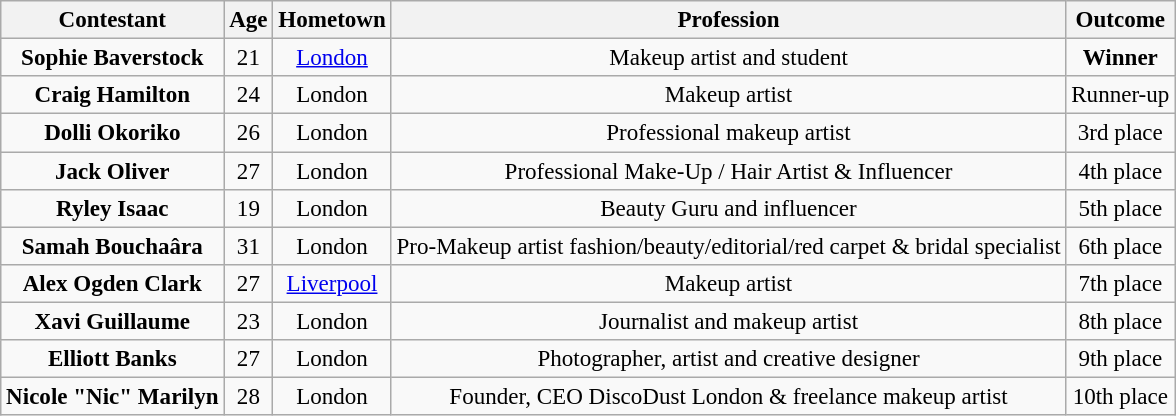<table class="wikitable sortable" border="2" style="text-align:center;font-size:96%">
<tr>
<th>Contestant</th>
<th>Age</th>
<th>Hometown</th>
<th>Profession</th>
<th>Outcome</th>
</tr>
<tr>
<td><strong>Sophie Baverstock</strong></td>
<td>21</td>
<td><a href='#'>London</a></td>
<td>Makeup artist and student</td>
<td><strong>Winner</strong></td>
</tr>
<tr>
<td><strong>Craig Hamilton</strong></td>
<td>24</td>
<td>London</td>
<td>Makeup artist</td>
<td>Runner-up</td>
</tr>
<tr>
<td><strong>Dolli Okoriko</strong></td>
<td>26</td>
<td>London</td>
<td>Professional makeup artist</td>
<td>3rd place</td>
</tr>
<tr>
<td><strong>Jack Oliver</strong></td>
<td>27</td>
<td>London</td>
<td>Professional Make-Up / Hair Artist & Influencer</td>
<td>4th place</td>
</tr>
<tr>
<td><strong>Ryley Isaac</strong></td>
<td>19</td>
<td>London</td>
<td>Beauty Guru and influencer</td>
<td>5th place</td>
</tr>
<tr>
<td><strong>Samah Bouchaâra </strong></td>
<td>31</td>
<td>London</td>
<td>Pro-Makeup artist fashion/beauty/editorial/red carpet & bridal specialist</td>
<td>6th place</td>
</tr>
<tr>
<td><strong>Alex Ogden Clark</strong></td>
<td>27</td>
<td><a href='#'>Liverpool</a></td>
<td>Makeup artist</td>
<td>7th place</td>
</tr>
<tr>
<td><strong>Xavi Guillaume</strong></td>
<td>23</td>
<td>London</td>
<td>Journalist and makeup artist</td>
<td>8th place</td>
</tr>
<tr>
<td><strong>Elliott Banks</strong></td>
<td>27</td>
<td>London</td>
<td>Photographer, artist and creative designer</td>
<td>9th place</td>
</tr>
<tr>
<td><strong>Nicole "Nic" Marilyn</strong></td>
<td>28</td>
<td>London</td>
<td>Founder, CEO DiscoDust London & freelance makeup artist</td>
<td>10th place</td>
</tr>
</table>
